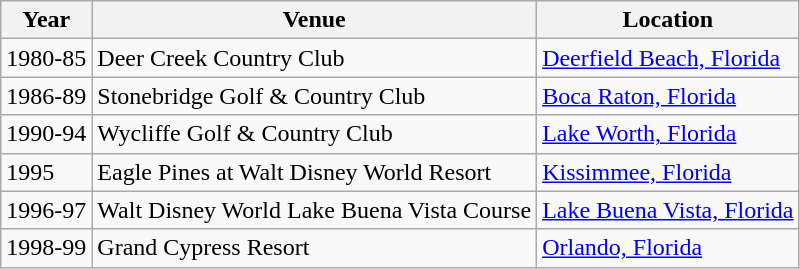<table class=wikitable>
<tr>
<th>Year</th>
<th>Venue</th>
<th>Location</th>
</tr>
<tr>
<td>1980-85</td>
<td>Deer Creek Country Club</td>
<td><a href='#'>Deerfield Beach, Florida</a></td>
</tr>
<tr>
<td>1986-89</td>
<td>Stonebridge Golf & Country Club</td>
<td><a href='#'>Boca Raton, Florida</a></td>
</tr>
<tr>
<td>1990-94</td>
<td>Wycliffe Golf & Country Club</td>
<td><a href='#'>Lake Worth, Florida</a></td>
</tr>
<tr>
<td>1995</td>
<td>Eagle Pines at Walt Disney World Resort</td>
<td><a href='#'>Kissimmee, Florida</a></td>
</tr>
<tr>
<td>1996-97</td>
<td>Walt Disney World Lake Buena Vista Course</td>
<td><a href='#'>Lake Buena Vista, Florida</a></td>
</tr>
<tr>
<td>1998-99</td>
<td>Grand Cypress Resort</td>
<td><a href='#'>Orlando, Florida</a></td>
</tr>
</table>
